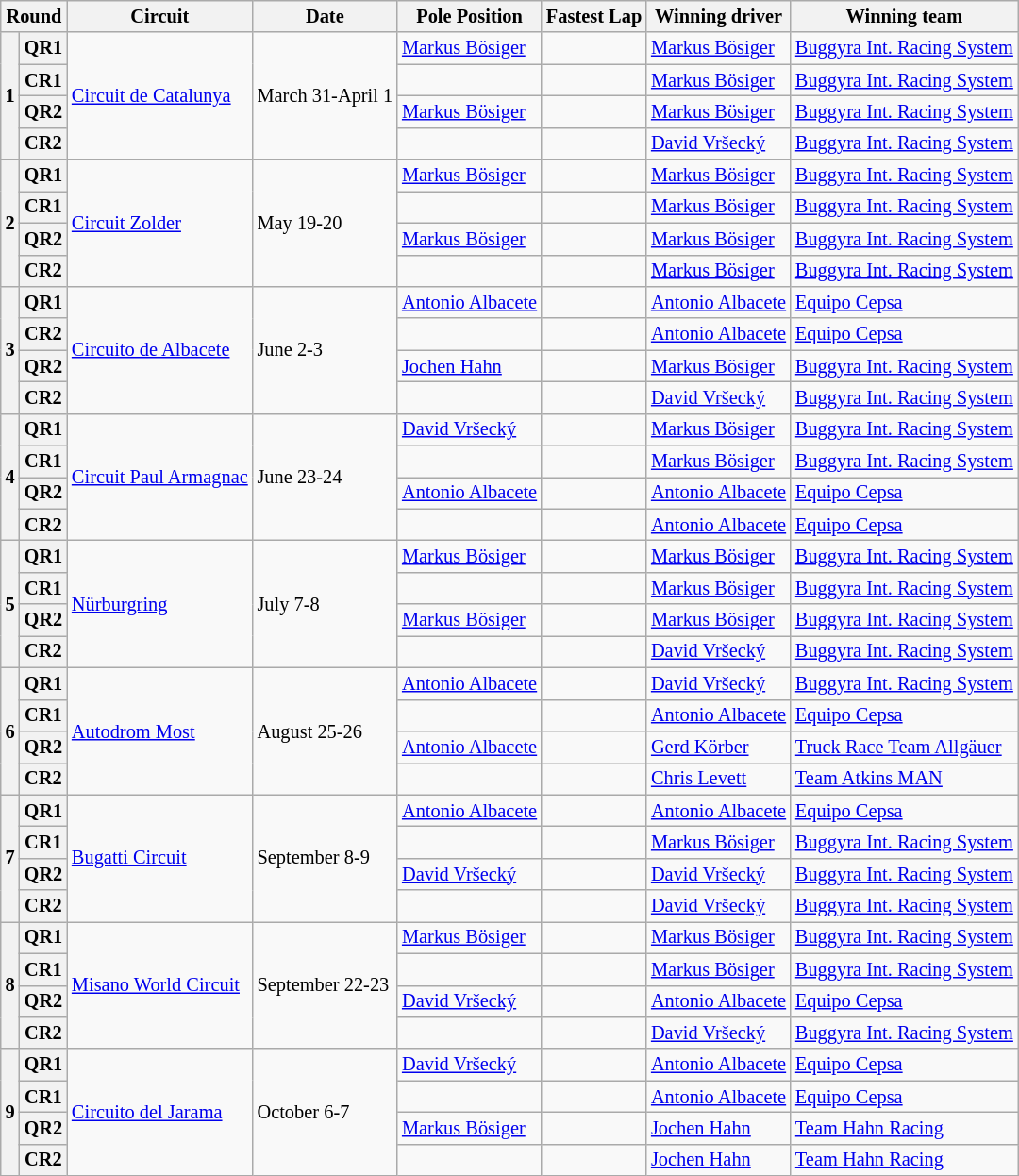<table class="wikitable" style="font-size: 85%">
<tr>
<th colspan=2>Round</th>
<th>Circuit</th>
<th>Date</th>
<th>Pole Position</th>
<th>Fastest Lap</th>
<th>Winning driver</th>
<th>Winning team</th>
</tr>
<tr>
<th rowspan=4>1</th>
<th>QR1</th>
<td rowspan=4> <a href='#'>Circuit de Catalunya</a></td>
<td rowspan=4>March 31-April 1</td>
<td> <a href='#'>Markus Bösiger</a></td>
<td></td>
<td> <a href='#'>Markus Bösiger</a></td>
<td> <a href='#'>Buggyra Int. Racing System</a></td>
</tr>
<tr>
<th>CR1</th>
<td></td>
<td></td>
<td> <a href='#'>Markus Bösiger</a></td>
<td> <a href='#'>Buggyra Int. Racing System</a></td>
</tr>
<tr>
<th>QR2</th>
<td> <a href='#'>Markus Bösiger</a></td>
<td></td>
<td> <a href='#'>Markus Bösiger</a></td>
<td> <a href='#'>Buggyra Int. Racing System</a></td>
</tr>
<tr>
<th>CR2</th>
<td></td>
<td></td>
<td> <a href='#'>David Vršecký</a></td>
<td> <a href='#'>Buggyra Int. Racing System</a></td>
</tr>
<tr>
<th rowspan=4>2</th>
<th>QR1</th>
<td rowspan=4> <a href='#'>Circuit Zolder</a></td>
<td rowspan=4>May 19-20</td>
<td> <a href='#'>Markus Bösiger</a></td>
<td></td>
<td> <a href='#'>Markus Bösiger</a></td>
<td> <a href='#'>Buggyra Int. Racing System</a></td>
</tr>
<tr>
<th>CR1</th>
<td></td>
<td></td>
<td> <a href='#'>Markus Bösiger</a></td>
<td> <a href='#'>Buggyra Int. Racing System</a></td>
</tr>
<tr>
<th>QR2</th>
<td> <a href='#'>Markus Bösiger</a></td>
<td></td>
<td> <a href='#'>Markus Bösiger</a></td>
<td> <a href='#'>Buggyra Int. Racing System</a></td>
</tr>
<tr>
<th>CR2</th>
<td></td>
<td></td>
<td> <a href='#'>Markus Bösiger</a></td>
<td> <a href='#'>Buggyra Int. Racing System</a></td>
</tr>
<tr>
<th rowspan=4>3</th>
<th>QR1</th>
<td rowspan=4> <a href='#'>Circuito de Albacete</a></td>
<td rowspan=4>June 2-3</td>
<td> <a href='#'>Antonio Albacete</a></td>
<td></td>
<td> <a href='#'>Antonio Albacete</a></td>
<td> <a href='#'>Equipo Cepsa</a></td>
</tr>
<tr>
<th>CR2</th>
<td></td>
<td></td>
<td> <a href='#'>Antonio Albacete</a></td>
<td> <a href='#'>Equipo Cepsa</a></td>
</tr>
<tr>
<th>QR2</th>
<td> <a href='#'>Jochen Hahn</a></td>
<td></td>
<td> <a href='#'>Markus Bösiger</a></td>
<td> <a href='#'>Buggyra Int. Racing System</a></td>
</tr>
<tr>
<th>CR2</th>
<td></td>
<td></td>
<td> <a href='#'>David Vršecký</a></td>
<td> <a href='#'>Buggyra Int. Racing System</a></td>
</tr>
<tr>
<th rowspan=4>4</th>
<th>QR1</th>
<td rowspan=4> <a href='#'>Circuit Paul Armagnac</a></td>
<td rowspan=4>June 23-24</td>
<td> <a href='#'>David Vršecký</a></td>
<td></td>
<td> <a href='#'>Markus Bösiger</a></td>
<td> <a href='#'>Buggyra Int. Racing System</a></td>
</tr>
<tr>
<th>CR1</th>
<td></td>
<td></td>
<td> <a href='#'>Markus Bösiger</a></td>
<td> <a href='#'>Buggyra Int. Racing System</a></td>
</tr>
<tr>
<th>QR2</th>
<td> <a href='#'>Antonio Albacete</a></td>
<td></td>
<td> <a href='#'>Antonio Albacete</a></td>
<td> <a href='#'>Equipo Cepsa</a></td>
</tr>
<tr>
<th>CR2</th>
<td></td>
<td></td>
<td> <a href='#'>Antonio Albacete</a></td>
<td> <a href='#'>Equipo Cepsa</a></td>
</tr>
<tr>
<th rowspan=4>5</th>
<th>QR1</th>
<td rowspan=4> <a href='#'>Nürburgring</a></td>
<td rowspan=4>July 7-8</td>
<td> <a href='#'>Markus Bösiger</a></td>
<td></td>
<td> <a href='#'>Markus Bösiger</a></td>
<td> <a href='#'>Buggyra Int. Racing System</a></td>
</tr>
<tr>
<th>CR1</th>
<td></td>
<td></td>
<td> <a href='#'>Markus Bösiger</a></td>
<td> <a href='#'>Buggyra Int. Racing System</a></td>
</tr>
<tr>
<th>QR2</th>
<td> <a href='#'>Markus Bösiger</a></td>
<td></td>
<td> <a href='#'>Markus Bösiger</a></td>
<td> <a href='#'>Buggyra Int. Racing System</a></td>
</tr>
<tr>
<th>CR2</th>
<td></td>
<td></td>
<td> <a href='#'>David Vršecký</a></td>
<td> <a href='#'>Buggyra Int. Racing System</a></td>
</tr>
<tr>
<th rowspan=4>6</th>
<th>QR1</th>
<td rowspan=4> <a href='#'>Autodrom Most</a></td>
<td rowspan=4>August 25-26</td>
<td> <a href='#'>Antonio Albacete</a></td>
<td></td>
<td> <a href='#'>David Vršecký</a></td>
<td> <a href='#'>Buggyra Int. Racing System</a></td>
</tr>
<tr>
<th>CR1</th>
<td></td>
<td></td>
<td> <a href='#'>Antonio Albacete</a></td>
<td> <a href='#'>Equipo Cepsa</a></td>
</tr>
<tr>
<th>QR2</th>
<td> <a href='#'>Antonio Albacete</a></td>
<td></td>
<td> <a href='#'>Gerd Körber</a></td>
<td> <a href='#'>Truck Race Team Allgäuer</a></td>
</tr>
<tr>
<th>CR2</th>
<td></td>
<td></td>
<td> <a href='#'>Chris Levett</a></td>
<td> <a href='#'>Team Atkins MAN</a></td>
</tr>
<tr>
<th rowspan=4>7</th>
<th>QR1</th>
<td rowspan=4> <a href='#'>Bugatti Circuit</a></td>
<td rowspan=4>September 8-9</td>
<td> <a href='#'>Antonio Albacete</a></td>
<td></td>
<td> <a href='#'>Antonio Albacete</a></td>
<td> <a href='#'>Equipo Cepsa</a></td>
</tr>
<tr>
<th>CR1</th>
<td></td>
<td></td>
<td> <a href='#'>Markus Bösiger</a></td>
<td> <a href='#'>Buggyra Int. Racing System</a></td>
</tr>
<tr>
<th>QR2</th>
<td> <a href='#'>David Vršecký</a></td>
<td></td>
<td> <a href='#'>David Vršecký</a></td>
<td> <a href='#'>Buggyra Int. Racing System</a></td>
</tr>
<tr>
<th>CR2</th>
<td></td>
<td></td>
<td> <a href='#'>David Vršecký</a></td>
<td> <a href='#'>Buggyra Int. Racing System</a></td>
</tr>
<tr>
<th rowspan=4>8</th>
<th>QR1</th>
<td rowspan=4> <a href='#'>Misano World Circuit</a></td>
<td rowspan=4>September 22-23</td>
<td> <a href='#'>Markus Bösiger</a></td>
<td></td>
<td> <a href='#'>Markus Bösiger</a></td>
<td> <a href='#'>Buggyra Int. Racing System</a></td>
</tr>
<tr>
<th>CR1</th>
<td></td>
<td></td>
<td> <a href='#'>Markus Bösiger</a></td>
<td> <a href='#'>Buggyra Int. Racing System</a></td>
</tr>
<tr>
<th>QR2</th>
<td> <a href='#'>David Vršecký</a></td>
<td></td>
<td> <a href='#'>Antonio Albacete</a></td>
<td> <a href='#'>Equipo Cepsa</a></td>
</tr>
<tr>
<th>CR2</th>
<td></td>
<td></td>
<td> <a href='#'>David Vršecký</a></td>
<td> <a href='#'>Buggyra Int. Racing System</a></td>
</tr>
<tr>
<th rowspan=4>9</th>
<th>QR1</th>
<td rowspan=4> <a href='#'>Circuito del Jarama</a></td>
<td rowspan=4>October 6-7</td>
<td> <a href='#'>David Vršecký</a></td>
<td></td>
<td> <a href='#'>Antonio Albacete</a></td>
<td> <a href='#'>Equipo Cepsa</a></td>
</tr>
<tr>
<th>CR1</th>
<td></td>
<td></td>
<td> <a href='#'>Antonio Albacete</a></td>
<td> <a href='#'>Equipo Cepsa</a></td>
</tr>
<tr>
<th>QR2</th>
<td> <a href='#'>Markus Bösiger</a></td>
<td></td>
<td> <a href='#'>Jochen Hahn</a></td>
<td> <a href='#'>Team Hahn Racing</a></td>
</tr>
<tr>
<th>CR2</th>
<td></td>
<td></td>
<td> <a href='#'>Jochen Hahn</a></td>
<td> <a href='#'>Team Hahn Racing</a></td>
</tr>
</table>
